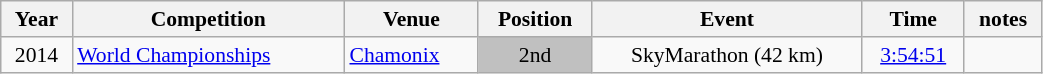<table class="wikitable" width=55% style="font-size:90%; text-align:center;">
<tr>
<th>Year</th>
<th>Competition</th>
<th>Venue</th>
<th>Position</th>
<th>Event</th>
<th>Time</th>
<th>notes</th>
</tr>
<tr>
<td>2014</td>
<td align=left><a href='#'>World Championships</a></td>
<td align=left> <a href='#'>Chamonix</a></td>
<td bgcolor=silver>2nd</td>
<td>SkyMarathon (42 km)</td>
<td><a href='#'>3:54:51</a></td>
<td></td>
</tr>
</table>
